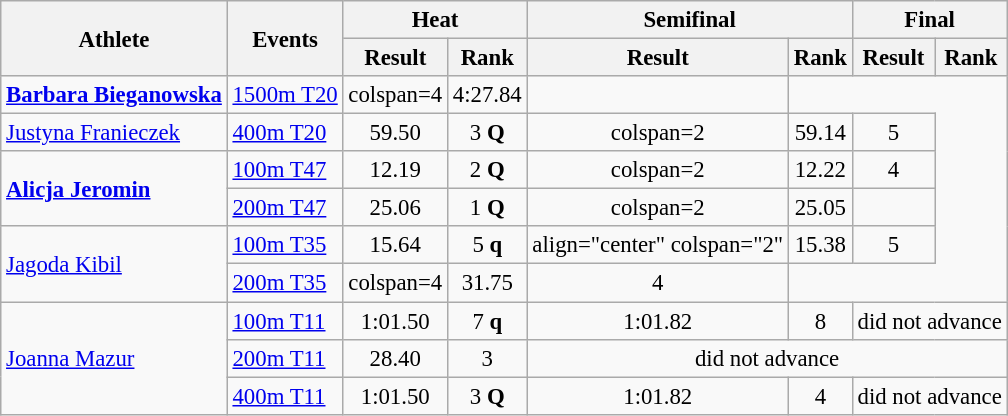<table class=wikitable style="font-size:95%">
<tr>
<th rowspan="2">Athlete</th>
<th rowspan="2">Events</th>
<th colspan="2">Heat</th>
<th colspan="2">Semifinal</th>
<th colspan="2">Final</th>
</tr>
<tr>
<th>Result</th>
<th>Rank</th>
<th>Result</th>
<th>Rank</th>
<th>Result</th>
<th>Rank</th>
</tr>
<tr align=center>
<td align=left><strong><a href='#'>Barbara Bieganowska</a></strong></td>
<td align=left><a href='#'>1500m T20</a></td>
<td>colspan=4 </td>
<td>4:27.84</td>
<td></td>
</tr>
<tr align=center>
<td align=left><a href='#'>Justyna Franieczek</a></td>
<td align=left><a href='#'>400m T20</a></td>
<td>59.50</td>
<td>3 <strong>Q</strong></td>
<td>colspan=2 </td>
<td>59.14</td>
<td>5</td>
</tr>
<tr align=center>
<td align=left rowspan=2><strong><a href='#'>Alicja Jeromin</a></strong></td>
<td align=left><a href='#'>100m T47</a></td>
<td>12.19</td>
<td>2 <strong>Q</strong></td>
<td>colspan=2 </td>
<td>12.22</td>
<td>4</td>
</tr>
<tr align=center>
<td align=left><a href='#'>200m T47</a></td>
<td>25.06</td>
<td>1 <strong>Q</strong></td>
<td>colspan=2 </td>
<td>25.05</td>
<td></td>
</tr>
<tr align=center>
<td align=left rowspan=2><a href='#'>Jagoda Kibil</a></td>
<td align=left><a href='#'>100m T35</a></td>
<td>15.64</td>
<td>5 <strong>q</strong></td>
<td>align="center" colspan="2" </td>
<td>15.38</td>
<td>5</td>
</tr>
<tr align=center>
<td align=left><a href='#'>200m T35</a></td>
<td>colspan=4 </td>
<td>31.75</td>
<td>4</td>
</tr>
<tr align=center>
<td align=left rowspan=3><a href='#'>Joanna Mazur</a></td>
<td align=left><a href='#'>100m T11</a></td>
<td>1:01.50</td>
<td>7 <strong>q</strong></td>
<td>1:01.82</td>
<td>8</td>
<td colspan=2>did not advance</td>
</tr>
<tr align=center>
<td align=left><a href='#'>200m T11</a></td>
<td>28.40</td>
<td>3</td>
<td colspan=4>did not advance</td>
</tr>
<tr align=center>
<td align=left><a href='#'>400m T11</a></td>
<td>1:01.50</td>
<td>3 <strong>Q</strong></td>
<td>1:01.82</td>
<td>4</td>
<td colspan=2>did not advance</td>
</tr>
</table>
